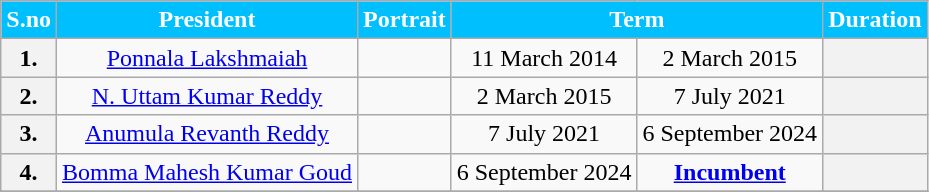<table class="wikitable sortable" style="text-align:center;">
<tr>
<th Style="background-color:#00BFFF; color:white">S.no</th>
<th Style="background-color:#00BFFF; color:white">President</th>
<th Style="background-color:#00BFFF; color:white">Portrait</th>
<th Style="background-color:#00BFFF; color:white" colspan=2>Term</th>
<th Style="background-color:#00BFFF; color:white">Duration</th>
</tr>
<tr>
<th>1.</th>
<td><a href='#'>Ponnala Lakshmaiah</a></td>
<td></td>
<td>11 March 2014</td>
<td>2 March 2015</td>
<th><strong></strong></th>
</tr>
<tr>
<th>2.</th>
<td><a href='#'>N. Uttam Kumar Reddy</a></td>
<td></td>
<td>2 March 2015</td>
<td>7 July 2021</td>
<th><strong></strong></th>
</tr>
<tr>
<th>3.</th>
<td><a href='#'>Anumula Revanth Reddy</a></td>
<td></td>
<td>7 July 2021</td>
<td>6 September 2024</td>
<th><strong></strong></th>
</tr>
<tr>
<th>4.</th>
<td><a href='#'>Bomma Mahesh Kumar Goud</a></td>
<td></td>
<td>6 September 2024</td>
<td><strong><a href='#'>Incumbent</a></strong></td>
<th><strong></strong></th>
</tr>
<tr>
</tr>
</table>
